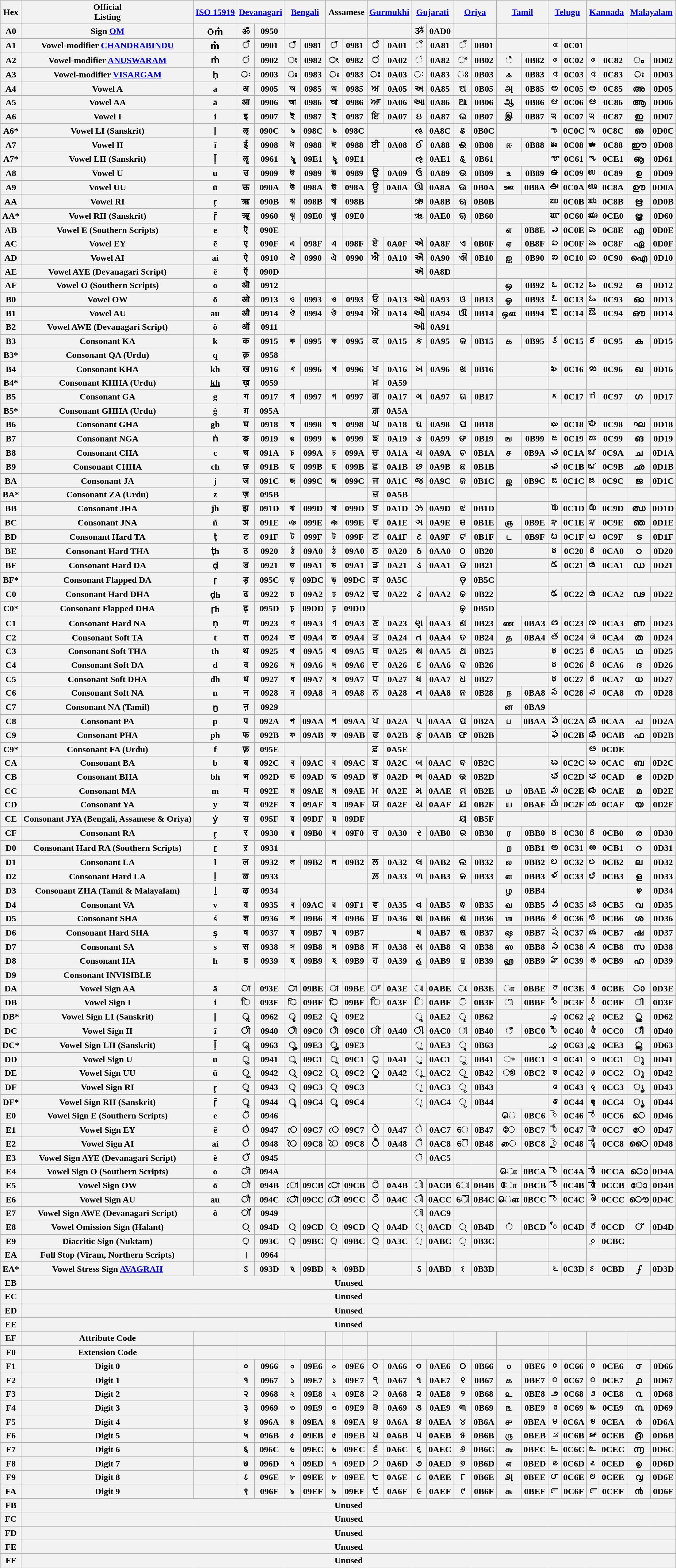<table class="wikitable collapsible collapsed Unicode" border="1" style="text-align:center; font-size:100%;">
<tr>
<th>Hex</th>
<th>Official<br>Listing</th>
<th><a href='#'>ISO 15919</a></th>
<th colspan="2"><a href='#'>Devanagari</a></th>
<th colspan="2"><a href='#'>Bengali</a></th>
<th colspan="2">Assamese</th>
<th colspan="2"><a href='#'>Gurmukhi</a></th>
<th colspan="2"><a href='#'>Gujarati</a></th>
<th colspan="2"><a href='#'>Oriya</a></th>
<th colspan="2"><a href='#'>Tamil</a></th>
<th colspan="2"><a href='#'>Telugu</a></th>
<th colspan="2"><a href='#'>Kannada</a></th>
<th colspan="2"><a href='#'>Malayalam</a></th>
</tr>
<tr>
<th>A0</th>
<th>Sign <a href='#'>OM</a></th>
<th>Ōm̐</th>
<th>ॐ</th>
<th>0950</th>
<th colspan="2"></th>
<th colspan="2"></th>
<th colspan="2"></th>
<th>ૐ</th>
<th>0AD0</th>
<th colspan="2"></th>
<th colspan="2"></th>
<th colspan="2"></th>
<th colspan="2"></th>
<th colspan="2"></th>
</tr>
<tr>
<th>A1</th>
<th>Vowel-modifier <a href='#'>CHANDRABINDU</a></th>
<th>m̐</th>
<th>ँ</th>
<th>0901</th>
<th>ঁ</th>
<th>0981</th>
<th>ঁ</th>
<th>0981</th>
<th>ਁ</th>
<th>0A01</th>
<th>ઁ</th>
<th>0A81</th>
<th>ଁ</th>
<th>0B01</th>
<th colspan="2"></th>
<th>ఁ</th>
<th>0C01</th>
<th colspan="2"></th>
<th colspan="2"></th>
</tr>
<tr>
<th>A2</th>
<th>Vowel-modifier <a href='#'>ANUSWARAM</a></th>
<th>ṁ</th>
<th>ं</th>
<th>0902</th>
<th>ং</th>
<th>0982</th>
<th>ং</th>
<th>0982</th>
<th>ਂ</th>
<th>0A02</th>
<th>ં</th>
<th>0A82</th>
<th>ଂ</th>
<th>0B02</th>
<th>ஂ</th>
<th>0B82</th>
<th>ం</th>
<th>0C02</th>
<th>ಂ</th>
<th>0C82</th>
<th>ം</th>
<th>0D02</th>
</tr>
<tr>
<th>A3</th>
<th>Vowel-modifier <a href='#'>VISARGAM</a></th>
<th>ḥ</th>
<th>ः</th>
<th>0903</th>
<th>ঃ</th>
<th>0983</th>
<th>ঃ</th>
<th>0983</th>
<th>ਃ</th>
<th>0A03</th>
<th>ઃ</th>
<th>0A83</th>
<th>ଃ</th>
<th>0B03</th>
<th>ஃ</th>
<th>0B83</th>
<th>ః</th>
<th>0C03</th>
<th>ಃ</th>
<th>0C83</th>
<th>ഃ</th>
<th>0D03</th>
</tr>
<tr>
<th>A4</th>
<th>Vowel A</th>
<th>a</th>
<th>अ</th>
<th>0905</th>
<th>অ</th>
<th>0985</th>
<th>অ</th>
<th>0985</th>
<th>ਅ</th>
<th>0A05</th>
<th>અ</th>
<th>0A85</th>
<th>ଅ</th>
<th>0B05</th>
<th>அ</th>
<th>0B85</th>
<th>అ</th>
<th>0C05</th>
<th>ಅ</th>
<th>0C85</th>
<th>അ</th>
<th>0D05</th>
</tr>
<tr>
<th>A5</th>
<th>Vowel AA</th>
<th>ā</th>
<th>आ</th>
<th>0906</th>
<th>আ</th>
<th>0986</th>
<th>আ</th>
<th>0986</th>
<th>ਆ</th>
<th>0A06</th>
<th>આ</th>
<th>0A86</th>
<th>ଆ</th>
<th>0B06</th>
<th>ஆ</th>
<th>0B86</th>
<th>ఆ</th>
<th>0C06</th>
<th>ಆ</th>
<th>0C86</th>
<th>ആ</th>
<th>0D06</th>
</tr>
<tr>
<th>A6</th>
<th>Vowel I</th>
<th>i</th>
<th>इ</th>
<th>0907</th>
<th>ই</th>
<th>0987</th>
<th>ই</th>
<th>0987</th>
<th>ਇ</th>
<th>0A07</th>
<th>ઇ</th>
<th>0A87</th>
<th>ଇ</th>
<th>0B07</th>
<th>இ</th>
<th>0B87</th>
<th>ఇ</th>
<th>0C07</th>
<th>ಇ</th>
<th>0C87</th>
<th>ഇ</th>
<th>0D07</th>
</tr>
<tr>
<th>A6*</th>
<th>Vowel LI (Sanskrit)</th>
<th>ḷ</th>
<th>ऌ</th>
<th>090C</th>
<th>ঌ</th>
<th>098C</th>
<th>ঌ</th>
<th>098C</th>
<th colspan="2"></th>
<th>ઌ</th>
<th>0A8C</th>
<th>ଌ</th>
<th>0B0C</th>
<th colspan="2"></th>
<th>ఌ</th>
<th>0C0C</th>
<th>ಌ</th>
<th>0C8C</th>
<th>ഌ</th>
<th>0D0C</th>
</tr>
<tr>
<th>A7</th>
<th>Vowel II</th>
<th>ī</th>
<th>ई</th>
<th>0908</th>
<th>ঈ</th>
<th>0988</th>
<th>ঈ</th>
<th>0988</th>
<th>ਈ</th>
<th>0A08</th>
<th>ઈ</th>
<th>0A88</th>
<th>ଈ</th>
<th>0B08</th>
<th>ஈ</th>
<th>0B88</th>
<th>ఈ</th>
<th>0C08</th>
<th>ಈ</th>
<th>0C88</th>
<th>ഈ</th>
<th>0D08</th>
</tr>
<tr>
<th>A7*</th>
<th>Vowel LII (Sanskrit)</th>
<th>ḹ</th>
<th>ॡ</th>
<th>0961</th>
<th>ৡ</th>
<th>09E1</th>
<th>ৡ</th>
<th>09E1</th>
<th colspan="2"></th>
<th>ૡ</th>
<th>0AE1</th>
<th>ୡ</th>
<th>0B61</th>
<th colspan="2"></th>
<th>ౡ</th>
<th>0C61</th>
<th>ೡ</th>
<th>0CE1</th>
<th>ൡ</th>
<th>0D61</th>
</tr>
<tr>
<th>A8</th>
<th>Vowel U</th>
<th>u</th>
<th>उ</th>
<th>0909</th>
<th>উ</th>
<th>0989</th>
<th>উ</th>
<th>0989</th>
<th>ਉ</th>
<th>0A09</th>
<th>ઉ</th>
<th>0A89</th>
<th>ଉ</th>
<th>0B09</th>
<th>உ</th>
<th>0B89</th>
<th>ఉ</th>
<th>0C09</th>
<th>ಉ</th>
<th>0C89</th>
<th>ഉ</th>
<th>0D09</th>
</tr>
<tr>
<th>A9</th>
<th>Vowel UU</th>
<th>ū</th>
<th>ऊ</th>
<th>090A</th>
<th>ঊ</th>
<th>098A</th>
<th>ঊ</th>
<th>098A</th>
<th>ਊ</th>
<th>0A0A</th>
<th>ઊ</th>
<th>0A8A</th>
<th>ଊ</th>
<th>0B0A</th>
<th>ஊ</th>
<th>0B8A</th>
<th>ఊ</th>
<th>0C0A</th>
<th>ಊ</th>
<th>0C8A</th>
<th>ഊ</th>
<th>0D0A</th>
</tr>
<tr>
<th>AA</th>
<th>Vowel RI</th>
<th>r̥</th>
<th>ऋ</th>
<th>090B</th>
<th>ঋ</th>
<th>098B</th>
<th>ঋ</th>
<th>098B</th>
<th colspan="2"></th>
<th>ઋ</th>
<th>0A8B</th>
<th>ଋ</th>
<th>0B0B</th>
<th colspan="2"></th>
<th>ఋ</th>
<th>0C0B</th>
<th>ಋ</th>
<th>0C8B</th>
<th>ഋ</th>
<th>0D0B</th>
</tr>
<tr>
<th>AA*</th>
<th>Vowel RII (Sanskrit)</th>
<th>ṝ</th>
<th>ॠ</th>
<th>0960</th>
<th>ৠ</th>
<th>09E0</th>
<th>ৠ</th>
<th>09E0</th>
<th colspan="2"></th>
<th>ૠ</th>
<th>0AE0</th>
<th>ୠ</th>
<th>0B60</th>
<th colspan="2"></th>
<th>ౠ</th>
<th>0C60</th>
<th>ೠ</th>
<th>0CE0</th>
<th>ൠ</th>
<th>0D60</th>
</tr>
<tr>
<th>AB</th>
<th>Vowel E (Southern Scripts)</th>
<th>e</th>
<th>ऎ</th>
<th>090E</th>
<th colspan="2"></th>
<th></th>
<th></th>
<th colspan="2"></th>
<th colspan="2"></th>
<th colspan="2"></th>
<th>எ</th>
<th>0B8E</th>
<th>ఎ</th>
<th>0C0E</th>
<th>ಎ</th>
<th>0C8E</th>
<th>എ</th>
<th>0D0E</th>
</tr>
<tr>
<th>AC</th>
<th>Vowel EY</th>
<th>ē</th>
<th>ए</th>
<th>090F</th>
<th>এ</th>
<th>098F</th>
<th>এ</th>
<th>098F</th>
<th>ਏ</th>
<th>0A0F</th>
<th>એ</th>
<th>0A8F</th>
<th>ଏ</th>
<th>0B0F</th>
<th>ஏ</th>
<th>0B8F</th>
<th>ఏ</th>
<th>0C0F</th>
<th>ಏ</th>
<th>0C8F</th>
<th>ഏ</th>
<th>0D0F</th>
</tr>
<tr>
<th>AD</th>
<th>Vowel AI</th>
<th>ai</th>
<th>ऐ</th>
<th>0910</th>
<th>ঐ</th>
<th>0990</th>
<th>ঐ</th>
<th>0990</th>
<th>ਐ</th>
<th>0A10</th>
<th>ઐ</th>
<th>0A90</th>
<th>ଐ</th>
<th>0B10</th>
<th>ஐ</th>
<th>0B90</th>
<th>ఐ</th>
<th>0C10</th>
<th>ಐ</th>
<th>0C90</th>
<th>ഐ</th>
<th>0D10</th>
</tr>
<tr>
<th>AE</th>
<th>Vowel AYE (Devanagari Script)</th>
<th>ê</th>
<th>ऍ</th>
<th>090D</th>
<th colspan="2"></th>
<th colspan="2"></th>
<th colspan="2"></th>
<th>ઍ</th>
<th>0A8D</th>
<th colspan="2"></th>
<th colspan="2"></th>
<th colspan="2"></th>
<th colspan="2"></th>
<th colspan="2"></th>
</tr>
<tr>
<th>AF</th>
<th>Vowel O (Southern Scripts)</th>
<th>o</th>
<th>ऒ</th>
<th>0912</th>
<th colspan="2"></th>
<th colspan="2"></th>
<th colspan="2"></th>
<th colspan="2"></th>
<th colspan="2"></th>
<th>ஒ</th>
<th>0B92</th>
<th>ఒ</th>
<th>0C12</th>
<th>ಒ</th>
<th>0C92</th>
<th>ഒ</th>
<th>0D12</th>
</tr>
<tr>
<th>B0</th>
<th>Vowel OW</th>
<th>ō</th>
<th>ओ</th>
<th>0913</th>
<th>ও</th>
<th>0993</th>
<th>ও</th>
<th>0993</th>
<th>ਓ</th>
<th>0A13</th>
<th>ઓ</th>
<th>0A93</th>
<th>ଓ</th>
<th>0B13</th>
<th>ஓ</th>
<th>0B93</th>
<th>ఓ</th>
<th>0C13</th>
<th>ಓ</th>
<th>0C93</th>
<th>ഓ</th>
<th>0D13</th>
</tr>
<tr>
<th>B1</th>
<th>Vowel AU</th>
<th>au</th>
<th>औ</th>
<th>0914</th>
<th>ঔ</th>
<th>0994</th>
<th>ঔ</th>
<th>0994</th>
<th>ਔ</th>
<th>0A14</th>
<th>ઔ</th>
<th>0A94</th>
<th>ଔ</th>
<th>0B14</th>
<th>ஔ</th>
<th>0B94</th>
<th>ఔ</th>
<th>0C14</th>
<th>ಔ</th>
<th>0C94</th>
<th>ഔ</th>
<th>0D14</th>
</tr>
<tr>
<th>B2</th>
<th>Vowel AWE (Devanagari Script)</th>
<th>ô</th>
<th>ऑ</th>
<th>0911</th>
<th colspan="2"></th>
<th colspan="2"></th>
<th colspan="2"></th>
<th>ઑ</th>
<th>0A91</th>
<th colspan="2"></th>
<th colspan="2"></th>
<th colspan="2"></th>
<th colspan="2"></th>
<th colspan="2"></th>
</tr>
<tr>
<th>B3</th>
<th>Consonant KA</th>
<th>k</th>
<th>क</th>
<th>0915</th>
<th>ক</th>
<th>0995</th>
<th>ক</th>
<th>0995</th>
<th>ਕ</th>
<th>0A15</th>
<th>ક</th>
<th>0A95</th>
<th>କ</th>
<th>0B15</th>
<th>க</th>
<th>0B95</th>
<th>క</th>
<th>0C15</th>
<th>ಕ</th>
<th>0C95</th>
<th>ക</th>
<th>0D15</th>
</tr>
<tr>
<th>B3*</th>
<th>Consonant QA (Urdu)</th>
<th>q</th>
<th>क़</th>
<th>0958</th>
<th colspan="2"></th>
<th colspan="2"></th>
<th colspan="2"></th>
<th colspan="2"></th>
<th colspan="2"></th>
<th colspan="2"></th>
<th colspan="2"></th>
<th colspan="2"></th>
<th colspan="2"></th>
</tr>
<tr>
<th>B4</th>
<th>Consonant KHA</th>
<th>kh</th>
<th>ख</th>
<th>0916</th>
<th>খ</th>
<th>0996</th>
<th>খ</th>
<th>0996</th>
<th>ਖ</th>
<th>0A16</th>
<th>ખ</th>
<th>0A96</th>
<th>ଖ</th>
<th>0B16</th>
<th colspan="2"></th>
<th>ఖ</th>
<th>0C16</th>
<th>ಖ</th>
<th>0C96</th>
<th>ഖ</th>
<th>0D16</th>
</tr>
<tr>
<th>B4*</th>
<th>Consonant KHHA (Urdu)</th>
<th><u>kh</u></th>
<th>ख़</th>
<th>0959</th>
<th colspan="2"></th>
<th colspan="2"></th>
<th>ਖ਼</th>
<th>0A59</th>
<th colspan="2"></th>
<th colspan="2"></th>
<th colspan="2"></th>
<th colspan="2"></th>
<th colspan="2"></th>
<th colspan="2"></th>
</tr>
<tr>
<th>B5</th>
<th>Consonant GA</th>
<th>g</th>
<th>ग</th>
<th>0917</th>
<th>গ</th>
<th>0997</th>
<th>গ</th>
<th>0997</th>
<th>ਗ</th>
<th>0A17</th>
<th>ગ</th>
<th>0A97</th>
<th>ଗ</th>
<th>0B17</th>
<th colspan="2"></th>
<th>గ</th>
<th>0C17</th>
<th>ಗ</th>
<th>0C97</th>
<th>ഗ</th>
<th>0D17</th>
</tr>
<tr>
<th>B5*</th>
<th>Consonant GHHA (Urdu)</th>
<th>ġ</th>
<th>ग़</th>
<th>095A</th>
<th colspan="2"></th>
<th colspan="2"></th>
<th>ਗ਼</th>
<th>0A5A</th>
<th colspan="2"></th>
<th colspan="2"></th>
<th colspan="2"></th>
<th colspan="2"></th>
<th colspan="2"></th>
<th colspan="2"></th>
</tr>
<tr>
<th>B6</th>
<th>Consonant GHA</th>
<th>gh</th>
<th>घ</th>
<th>0918</th>
<th>ঘ</th>
<th>0998</th>
<th>ঘ</th>
<th>0998</th>
<th>ਘ</th>
<th>0A18</th>
<th>ઘ</th>
<th>0A98</th>
<th>ଘ</th>
<th>0B18</th>
<th colspan="2"></th>
<th>ఘ</th>
<th>0C18</th>
<th>ಘ</th>
<th>0C98</th>
<th>ഘ</th>
<th>0D18</th>
</tr>
<tr>
<th>B7</th>
<th>Consonant NGA</th>
<th>ṅ</th>
<th>ङ</th>
<th>0919</th>
<th>ঙ</th>
<th>0999</th>
<th>ঙ</th>
<th>0999</th>
<th>ਙ</th>
<th>0A19</th>
<th>ઙ</th>
<th>0A99</th>
<th>ଙ</th>
<th>0B19</th>
<th>ங</th>
<th>0B99</th>
<th>ఙ</th>
<th>0C19</th>
<th>ಙ</th>
<th>0C99</th>
<th>ങ</th>
<th>0D19</th>
</tr>
<tr>
<th>B8</th>
<th>Consonant CHA</th>
<th>c</th>
<th>च</th>
<th>091A</th>
<th>চ</th>
<th>099A</th>
<th>চ</th>
<th>099A</th>
<th>ਚ</th>
<th>0A1A</th>
<th>ચ</th>
<th>0A9A</th>
<th>ଚ</th>
<th>0B1A</th>
<th>ச</th>
<th>0B9A</th>
<th>చ</th>
<th>0C1A</th>
<th>ಚ</th>
<th>0C9A</th>
<th>ച</th>
<th>0D1A</th>
</tr>
<tr>
<th>B9</th>
<th>Consonant CHHA</th>
<th>ch</th>
<th>छ</th>
<th>091B</th>
<th>ছ</th>
<th>099B</th>
<th>ছ</th>
<th>099B</th>
<th>ਛ</th>
<th>0A1B</th>
<th>છ</th>
<th>0A9B</th>
<th>ଛ</th>
<th>0B1B</th>
<th colspan="2"></th>
<th>ఛ</th>
<th>0C1B</th>
<th>ಛ</th>
<th>0C9B</th>
<th>ഛ</th>
<th>0D1B</th>
</tr>
<tr>
<th>BA</th>
<th>Consonant JA</th>
<th>j</th>
<th>ज</th>
<th>091C</th>
<th>জ</th>
<th>099C</th>
<th>জ</th>
<th>099C</th>
<th>ਜ</th>
<th>0A1C</th>
<th>જ</th>
<th>0A9C</th>
<th>ଜ</th>
<th>0B1C</th>
<th>ஜ</th>
<th>0B9C</th>
<th>జ</th>
<th>0C1C</th>
<th>ಜ</th>
<th>0C9C</th>
<th>ജ</th>
<th>0D1C</th>
</tr>
<tr>
<th>BA*</th>
<th>Consonant ZA (Urdu)</th>
<th>z</th>
<th>ज़</th>
<th>095B</th>
<th colspan="2"></th>
<th colspan="2"></th>
<th>ਜ਼</th>
<th>0A5B</th>
<th colspan="2"></th>
<th colspan="2"></th>
<th colspan="2"></th>
<th colspan="2"></th>
<th colspan="2"></th>
<th colspan="2"></th>
</tr>
<tr>
<th>BB</th>
<th>Consonant JHA</th>
<th>jh</th>
<th>झ</th>
<th>091D</th>
<th>ঝ</th>
<th>099D</th>
<th>ঝ</th>
<th>099D</th>
<th>ਝ</th>
<th>0A1D</th>
<th>ઝ</th>
<th>0A9D</th>
<th>ଝ</th>
<th>0B1D</th>
<th colspan="2"></th>
<th>ఝ</th>
<th>0C1D</th>
<th>ಝ</th>
<th>0C9D</th>
<th>ഝ</th>
<th>0D1D</th>
</tr>
<tr>
<th>BC</th>
<th>Consonant JNA</th>
<th>ñ</th>
<th>ञ</th>
<th>091E</th>
<th>ঞ</th>
<th>099E</th>
<th>ঞ</th>
<th>099E</th>
<th>ਞ</th>
<th>0A1E</th>
<th>ઞ</th>
<th>0A9E</th>
<th>ଞ</th>
<th>0B1E</th>
<th>ஞ</th>
<th>0B9E</th>
<th>ఞ</th>
<th>0C1E</th>
<th>ಞ</th>
<th>0C9E</th>
<th>ഞ</th>
<th>0D1E</th>
</tr>
<tr>
<th>BD</th>
<th>Consonant Hard TA</th>
<th>ṭ</th>
<th>ट</th>
<th>091F</th>
<th>ট</th>
<th>099F</th>
<th>ট</th>
<th>099F</th>
<th>ਟ</th>
<th>0A1F</th>
<th>ટ</th>
<th>0A9F</th>
<th>ଟ</th>
<th>0B1F</th>
<th>ட</th>
<th>0B9F</th>
<th>ట</th>
<th>0C1F</th>
<th>ಟ</th>
<th>0C9F</th>
<th>ട</th>
<th>0D1F</th>
</tr>
<tr>
<th>BE</th>
<th>Consonant Hard THA</th>
<th>ṭh</th>
<th>ठ</th>
<th>0920</th>
<th>ঠ</th>
<th>09A0</th>
<th>ঠ</th>
<th>09A0</th>
<th>ਠ</th>
<th>0A20</th>
<th>ઠ</th>
<th>0AA0</th>
<th>ଠ</th>
<th>0B20</th>
<th colspan="2"></th>
<th>ఠ</th>
<th>0C20</th>
<th>ಠ</th>
<th>0CA0</th>
<th>ഠ</th>
<th>0D20</th>
</tr>
<tr>
<th>BF</th>
<th>Consonant Hard DA</th>
<th>ḍ</th>
<th>ड</th>
<th>0921</th>
<th>ড</th>
<th>09A1</th>
<th>ড</th>
<th>09A1</th>
<th>ਡ</th>
<th>0A21</th>
<th>ડ</th>
<th>0AA1</th>
<th>ଡ</th>
<th>0B21</th>
<th colspan="2"></th>
<th>డ</th>
<th>0C21</th>
<th>ಡ</th>
<th>0CA1</th>
<th>ഡ</th>
<th>0D21</th>
</tr>
<tr>
<th>BF*</th>
<th>Consonant Flapped DA</th>
<th>ṛ</th>
<th>ड़</th>
<th>095C</th>
<th>ড়</th>
<th>09DC</th>
<th>ড়</th>
<th>09DC</th>
<th>ੜ</th>
<th>0A5C</th>
<th colspan="2"></th>
<th>ଡ଼</th>
<th>0B5C</th>
<th colspan="2"></th>
<th colspan="2"></th>
<th colspan="2"></th>
<th colspan="2"></th>
</tr>
<tr>
<th>C0</th>
<th>Consonant Hard DHA</th>
<th>ḍh</th>
<th>ढ</th>
<th>0922</th>
<th>ঢ</th>
<th>09A2</th>
<th>ঢ</th>
<th>09A2</th>
<th>ਢ</th>
<th>0A22</th>
<th>ઢ</th>
<th>0AA2</th>
<th>ଢ</th>
<th>0B22</th>
<th colspan="2"></th>
<th>ఢ</th>
<th>0C22</th>
<th>ಢ</th>
<th>0CA2</th>
<th>ഢ</th>
<th>0D22</th>
</tr>
<tr>
<th>C0*</th>
<th>Consonant Flapped DHA</th>
<th>ṛh</th>
<th>ढ़</th>
<th>095D</th>
<th>ঢ়</th>
<th>09DD</th>
<th>ঢ়</th>
<th>09DD</th>
<th colspan="2"></th>
<th colspan="2"></th>
<th>ଢ଼</th>
<th>0B5D</th>
<th colspan="2"></th>
<th colspan="2"></th>
<th colspan="2"></th>
<th colspan="2"></th>
</tr>
<tr>
<th>C1</th>
<th>Consonant Hard NA</th>
<th>ṇ</th>
<th>ण</th>
<th>0923</th>
<th>ণ</th>
<th>09A3</th>
<th>ণ</th>
<th>09A3</th>
<th>ਣ</th>
<th>0A23</th>
<th>ણ</th>
<th>0AA3</th>
<th>ଣ</th>
<th>0B23</th>
<th>ண</th>
<th>0BA3</th>
<th>ణ</th>
<th>0C23</th>
<th>ಣ</th>
<th>0CA3</th>
<th>ണ</th>
<th>0D23</th>
</tr>
<tr>
<th>C2</th>
<th>Consonant Soft TA</th>
<th>t</th>
<th>त</th>
<th>0924</th>
<th>ত</th>
<th>09A4</th>
<th>ত</th>
<th>09A4</th>
<th>ਤ</th>
<th>0A24</th>
<th>ત</th>
<th>0AA4</th>
<th>ତ</th>
<th>0B24</th>
<th>த</th>
<th>0BA4</th>
<th>త</th>
<th>0C24</th>
<th>ತ</th>
<th>0CA4</th>
<th>ത</th>
<th>0D24</th>
</tr>
<tr>
<th>C3</th>
<th>Consonant Soft THA</th>
<th>th</th>
<th>थ</th>
<th>0925</th>
<th>থ</th>
<th>09A5</th>
<th>থ</th>
<th>09A5</th>
<th>ਥ</th>
<th>0A25</th>
<th>થ</th>
<th>0AA5</th>
<th>ଥ</th>
<th>0B25</th>
<th colspan="2"></th>
<th>థ</th>
<th>0C25</th>
<th>ಥ</th>
<th>0CA5</th>
<th>ഥ</th>
<th>0D25</th>
</tr>
<tr>
<th>C4</th>
<th>Consonant Soft DA</th>
<th>d</th>
<th>द</th>
<th>0926</th>
<th>দ</th>
<th>09A6</th>
<th>দ</th>
<th>09A6</th>
<th>ਦ</th>
<th>0A26</th>
<th>દ</th>
<th>0AA6</th>
<th>ଦ</th>
<th>0B26</th>
<th colspan="2"></th>
<th>ద</th>
<th>0C26</th>
<th>ದ</th>
<th>0CA6</th>
<th>ദ</th>
<th>0D26</th>
</tr>
<tr>
<th>C5</th>
<th>Consonant Soft DHA</th>
<th>dh</th>
<th>ध</th>
<th>0927</th>
<th>ধ</th>
<th>09A7</th>
<th>ধ</th>
<th>09A7</th>
<th>ਧ</th>
<th>0A27</th>
<th>ધ</th>
<th>0AA7</th>
<th>ଧ</th>
<th>0B27</th>
<th colspan="2"></th>
<th>ధ</th>
<th>0C27</th>
<th>ಧ</th>
<th>0CA7</th>
<th>ധ</th>
<th>0D27</th>
</tr>
<tr>
<th>C6</th>
<th>Consonant Soft NA</th>
<th>n</th>
<th>न</th>
<th>0928</th>
<th>ন</th>
<th>09A8</th>
<th>ন</th>
<th>09A8</th>
<th>ਨ</th>
<th>0A28</th>
<th>ન</th>
<th>0AA8</th>
<th>ନ</th>
<th>0B28</th>
<th>ந</th>
<th>0BA8</th>
<th>న</th>
<th>0C28</th>
<th>ನ</th>
<th>0CA8</th>
<th>ന</th>
<th>0D28</th>
</tr>
<tr>
<th>C7</th>
<th>Consonant NA (Tamil)</th>
<th>ṉ</th>
<th>ऩ</th>
<th>0929</th>
<th colspan="2"></th>
<th colspan="2"></th>
<th colspan="2"></th>
<th colspan="2"></th>
<th colspan="2"></th>
<th>ன</th>
<th>0BA9</th>
<th colspan="2"></th>
<th colspan="2"></th>
<th colspan="2"></th>
</tr>
<tr>
<th>C8</th>
<th>Consonant PA</th>
<th>p</th>
<th>प</th>
<th>092A</th>
<th>প</th>
<th>09AA</th>
<th>প</th>
<th>09AA</th>
<th>ਪ</th>
<th>0A2A</th>
<th>પ</th>
<th>0AAA</th>
<th>ପ</th>
<th>0B2A</th>
<th>ப</th>
<th>0BAA</th>
<th>ప</th>
<th>0C2A</th>
<th>ಪ</th>
<th>0CAA</th>
<th>പ</th>
<th>0D2A</th>
</tr>
<tr>
<th>C9</th>
<th>Consonant PHA</th>
<th>ph</th>
<th>फ</th>
<th>092B</th>
<th>ফ</th>
<th>09AB</th>
<th>ফ</th>
<th>09AB</th>
<th>ਫ</th>
<th>0A2B</th>
<th>ફ</th>
<th>0AAB</th>
<th>ଫ</th>
<th>0B2B</th>
<th colspan="2"></th>
<th>ఫ</th>
<th>0C2B</th>
<th>ಫ</th>
<th>0CAB</th>
<th>ഫ</th>
<th>0D2B</th>
</tr>
<tr>
<th>C9*</th>
<th>Consonant FA (Urdu)</th>
<th>f</th>
<th>फ़</th>
<th>095E</th>
<th colspan="2"></th>
<th colspan="2"></th>
<th>ਫ਼</th>
<th>0A5E</th>
<th colspan="2"></th>
<th colspan="2"></th>
<th colspan="2"></th>
<th colspan="2"></th>
<th>ೞ</th>
<th>0CDE</th>
<th colspan="2"></th>
</tr>
<tr>
<th>CA</th>
<th>Consonant BA</th>
<th>b</th>
<th>ब</th>
<th>092C</th>
<th>ব</th>
<th>09AC</th>
<th>ব</th>
<th>09AC</th>
<th>ਬ</th>
<th>0A2C</th>
<th>બ</th>
<th>0AAC</th>
<th>ବ</th>
<th>0B2C</th>
<th colspan="2"></th>
<th>బ</th>
<th>0C2C</th>
<th>ಬ</th>
<th>0CAC</th>
<th>ബ</th>
<th>0D2C</th>
</tr>
<tr>
<th>CB</th>
<th>Consonant BHA</th>
<th>bh</th>
<th>भ</th>
<th>092D</th>
<th>ভ</th>
<th>09AD</th>
<th>ভ</th>
<th>09AD</th>
<th>ਭ</th>
<th>0A2D</th>
<th>ભ</th>
<th>0AAD</th>
<th>ଭ</th>
<th>0B2D</th>
<th colspan="2"></th>
<th>భ</th>
<th>0C2D</th>
<th>ಭ</th>
<th>0CAD</th>
<th>ഭ</th>
<th>0D2D</th>
</tr>
<tr>
<th>CC</th>
<th>Consonant MA</th>
<th>m</th>
<th>म</th>
<th>092E</th>
<th>ম</th>
<th>09AE</th>
<th>ম</th>
<th>09AE</th>
<th>ਮ</th>
<th>0A2E</th>
<th>મ</th>
<th>0AAE</th>
<th>ମ</th>
<th>0B2E</th>
<th>ம</th>
<th>0BAE</th>
<th>మ</th>
<th>0C2E</th>
<th>ಮ</th>
<th>0CAE</th>
<th>മ</th>
<th>0D2E</th>
</tr>
<tr>
<th>CD</th>
<th>Consonant YA</th>
<th>y</th>
<th>य</th>
<th>092F</th>
<th>য</th>
<th>09AF</th>
<th>য</th>
<th>09AF</th>
<th>ਯ</th>
<th>0A2F</th>
<th>ય</th>
<th>0AAF</th>
<th>ଯ</th>
<th>0B2F</th>
<th>ய</th>
<th>0BAF</th>
<th>య</th>
<th>0C2F</th>
<th>ಯ</th>
<th>0CAF</th>
<th>യ</th>
<th>0D2F</th>
</tr>
<tr>
<th>CE</th>
<th>Consonant JYA (Bengali, Assamese & Oriya)</th>
<th>ẏ</th>
<th>य़</th>
<th>095F</th>
<th>য়</th>
<th>09DF</th>
<th>য়</th>
<th>09DF</th>
<th colspan="2"></th>
<th colspan="2"></th>
<th>ୟ</th>
<th>0B5F</th>
<th colspan="2"></th>
<th colspan="2"></th>
<th colspan="2"></th>
<th colspan="2"></th>
</tr>
<tr>
<th>CF</th>
<th>Consonant RA</th>
<th>r̥</th>
<th>र</th>
<th>0930</th>
<th>র</th>
<th>09B0</th>
<th>ৰ︎</th>
<th>09F0</th>
<th>ਰ</th>
<th>0A30</th>
<th>ર</th>
<th>0AB0</th>
<th>ର</th>
<th>0B30</th>
<th>ர</th>
<th>0BB0</th>
<th>ర</th>
<th>0C30</th>
<th>ರ</th>
<th>0CB0</th>
<th>ര</th>
<th>0D30</th>
</tr>
<tr>
<th>D0</th>
<th>Consonant Hard RA (Southern Scripts)</th>
<th>ṟ</th>
<th>ऱ</th>
<th>0931</th>
<th colspan="2"></th>
<th colspan="2"></th>
<th colspan="2"></th>
<th colspan="2"></th>
<th colspan="2"></th>
<th>ற</th>
<th>0BB1</th>
<th>ఱ</th>
<th>0C31</th>
<th>ಱ</th>
<th>0CB1</th>
<th>റ</th>
<th>0D31</th>
</tr>
<tr>
<th>D1</th>
<th>Consonant LA</th>
<th>l</th>
<th>ल</th>
<th>0932</th>
<th>ল</th>
<th>09B2</th>
<th>ল</th>
<th>09B2</th>
<th>ਲ</th>
<th>0A32</th>
<th>લ</th>
<th>0AB2</th>
<th>ଲ</th>
<th>0B32</th>
<th>ல</th>
<th>0BB2</th>
<th>ల</th>
<th>0C32</th>
<th>ಲ</th>
<th>0CB2</th>
<th>ല</th>
<th>0D32</th>
</tr>
<tr>
<th>D2</th>
<th>Consonant Hard LA</th>
<th>ḷ</th>
<th>ळ</th>
<th>0933</th>
<th colspan="2"></th>
<th colspan="2"></th>
<th>ਲ਼</th>
<th>0A33</th>
<th>ળ</th>
<th>0AB3</th>
<th>ଳ</th>
<th>0B33</th>
<th>ள</th>
<th>0BB3</th>
<th>ళ</th>
<th>0C33</th>
<th>ಳ</th>
<th>0CB3</th>
<th>ള</th>
<th>0D33</th>
</tr>
<tr>
<th>D3</th>
<th>Consonant ZHA (Tamil & Malayalam)</th>
<th>ḻ</th>
<th>ऴ</th>
<th>0934</th>
<th colspan="2"></th>
<th colspan="2"></th>
<th colspan="2"></th>
<th colspan="2"></th>
<th colspan="2"></th>
<th>ழ</th>
<th>0BB4</th>
<th colspan="2"></th>
<th colspan="2"></th>
<th>ഴ</th>
<th>0D34</th>
</tr>
<tr>
<th>D4</th>
<th>Consonant VA</th>
<th>v</th>
<th>व</th>
<th>0935</th>
<th>ব</th>
<th>09AC</th>
<th>ৱ</th>
<th>09F1</th>
<th>ਵ</th>
<th>0A35</th>
<th>વ</th>
<th>0AB5</th>
<th>ଵ</th>
<th>0B35</th>
<th>வ</th>
<th>0BB5</th>
<th>వ</th>
<th>0C35</th>
<th>ವ</th>
<th>0CB5</th>
<th>വ</th>
<th>0D35</th>
</tr>
<tr>
<th>D5</th>
<th>Consonant SHA</th>
<th>ś</th>
<th>श</th>
<th>0936</th>
<th>শ</th>
<th>09B6</th>
<th>শ</th>
<th>09B6</th>
<th>ਸ਼</th>
<th>0A36</th>
<th>શ</th>
<th>0AB6</th>
<th>ଶ</th>
<th>0B36</th>
<th>ஶ</th>
<th>0BB6</th>
<th>శ</th>
<th>0C36</th>
<th>ಶ</th>
<th>0CB6</th>
<th>ശ</th>
<th>0D36</th>
</tr>
<tr>
<th>D6</th>
<th>Consonant Hard SHA</th>
<th>ṣ</th>
<th>ष</th>
<th>0937</th>
<th>ষ</th>
<th>09B7</th>
<th>ষ</th>
<th>09B7</th>
<th colspan="2"></th>
<th>ષ</th>
<th>0AB7</th>
<th>ଷ</th>
<th>0B37</th>
<th>ஷ</th>
<th>0BB7</th>
<th>ష</th>
<th>0C37</th>
<th>ಷ</th>
<th>0CB7</th>
<th>ഷ</th>
<th>0D37</th>
</tr>
<tr>
<th>D7</th>
<th>Consonant SA</th>
<th>s</th>
<th>स</th>
<th>0938</th>
<th>স</th>
<th>09B8</th>
<th>স</th>
<th>09B8</th>
<th>ਸ</th>
<th>0A38</th>
<th>સ</th>
<th>0AB8</th>
<th>ସ</th>
<th>0B38</th>
<th>ஸ</th>
<th>0BB8</th>
<th>స</th>
<th>0C38</th>
<th>ಸ</th>
<th>0CB8</th>
<th>സ</th>
<th>0D38</th>
</tr>
<tr>
<th>D8</th>
<th>Consonant HA</th>
<th>h</th>
<th>ह</th>
<th>0939</th>
<th>হ</th>
<th>09B9</th>
<th>হ</th>
<th>09B9</th>
<th>ਹ</th>
<th>0A39</th>
<th>હ</th>
<th>0AB9</th>
<th>ହ</th>
<th>0B39</th>
<th>ஹ</th>
<th>0BB9</th>
<th>హ</th>
<th>0C39</th>
<th>ಹ</th>
<th>0CB9</th>
<th>ഹ</th>
<th>0D39</th>
</tr>
<tr>
<th>D9</th>
<th>Consonant INVISIBLE</th>
<th></th>
<th colspan="2"></th>
<th colspan="2"></th>
<th colspan="2"></th>
<th colspan="2"></th>
<th colspan="2"></th>
<th colspan="2"></th>
<th colspan="2"></th>
<th colspan="2"></th>
<th colspan="2"></th>
<th colspan="2"></th>
</tr>
<tr>
<th>DA</th>
<th>Vowel Sign AA</th>
<th>ā</th>
<th>ा</th>
<th>093E</th>
<th>া</th>
<th>09BE</th>
<th>া</th>
<th>09BE</th>
<th>ਾ</th>
<th>0A3E</th>
<th>ા</th>
<th>0ABE</th>
<th>ା</th>
<th>0B3E</th>
<th>ா</th>
<th>0BBE</th>
<th>ా</th>
<th>0C3E</th>
<th>ಾ</th>
<th>0CBE</th>
<th>ാ</th>
<th>0D3E</th>
</tr>
<tr>
<th>DB</th>
<th>Vowel Sign I</th>
<th>i</th>
<th>ि</th>
<th>093F</th>
<th>ি</th>
<th>09BF</th>
<th>ি</th>
<th>09BF</th>
<th>ਿ</th>
<th>0A3F</th>
<th>િ</th>
<th>0ABF</th>
<th>ି</th>
<th>0B3F</th>
<th>ி</th>
<th>0BBF</th>
<th>ి</th>
<th>0C3F</th>
<th>ಿ</th>
<th>0CBF</th>
<th>ി</th>
<th>0D3F</th>
</tr>
<tr>
<th>DB*</th>
<th>Vowel Sign LI (Sanskrit)</th>
<th>ḷ</th>
<th>ॢ</th>
<th>0962</th>
<th>ৢ</th>
<th>09E2</th>
<th>ৢ</th>
<th>09E2</th>
<th colspan="2"></th>
<th>ૢ</th>
<th>0AE2</th>
<th>ୢ</th>
<th>0B62</th>
<th colspan="2"></th>
<th>ౢ</th>
<th>0C62</th>
<th>ೢ</th>
<th>0CE2</th>
<th>ൢ</th>
<th>0D62</th>
</tr>
<tr>
<th>DC</th>
<th>Vowel Sign II</th>
<th>ī</th>
<th>ी</th>
<th>0940</th>
<th>ী</th>
<th>09C0</th>
<th>ী</th>
<th>09C0</th>
<th>ੀ</th>
<th>0A40</th>
<th>ી</th>
<th>0AC0</th>
<th>ୀ</th>
<th>0B40</th>
<th>ீ</th>
<th>0BC0</th>
<th>ీ</th>
<th>0C40</th>
<th>ೀ</th>
<th>0CC0</th>
<th>ീ</th>
<th>0D40</th>
</tr>
<tr>
<th>DC*</th>
<th>Vowel Sign LII (Sanskrit)</th>
<th>ḹ</th>
<th>ॣ</th>
<th>0963</th>
<th>ৣ</th>
<th>09E3</th>
<th>ৣ</th>
<th>09E3</th>
<th colspan="2"></th>
<th>ૣ</th>
<th>0AE3</th>
<th>ୣ</th>
<th>0B63</th>
<th colspan="2"></th>
<th>ౣ</th>
<th>0C63</th>
<th>ೣ</th>
<th>0CE3</th>
<th>ൣ</th>
<th>0D63</th>
</tr>
<tr>
<th>DD</th>
<th>Vowel Sign U</th>
<th>u</th>
<th>ु</th>
<th>0941</th>
<th>ু</th>
<th>09C1</th>
<th>ু</th>
<th>09C1</th>
<th>ੁ</th>
<th>0A41</th>
<th>ુ</th>
<th>0AC1</th>
<th>ୁ</th>
<th>0B41</th>
<th>ு</th>
<th>0BC1</th>
<th>ు</th>
<th>0C41</th>
<th>ು</th>
<th>0CC1</th>
<th>ു</th>
<th>0D41</th>
</tr>
<tr>
<th>DE</th>
<th>Vowel Sign UU</th>
<th>ū</th>
<th>ू</th>
<th>0942</th>
<th>ূ</th>
<th>09C2</th>
<th>ূ</th>
<th>09C2</th>
<th>ੂ</th>
<th>0A42</th>
<th>ૂ</th>
<th>0AC2</th>
<th>ୂ</th>
<th>0B42</th>
<th>ூ</th>
<th>0BC2</th>
<th>ూ</th>
<th>0C42</th>
<th>ೂ</th>
<th>0CC2</th>
<th>ൂ</th>
<th>0D42</th>
</tr>
<tr>
<th>DF</th>
<th>Vowel Sign RI</th>
<th>r̥</th>
<th>ृ</th>
<th>0943</th>
<th>ৃ</th>
<th>09C3</th>
<th>ৃ</th>
<th>09C3</th>
<th colspan="2"></th>
<th>ૃ</th>
<th>0AC3</th>
<th>ୃ</th>
<th>0B43</th>
<th colspan="2"></th>
<th>ృ</th>
<th>0C43</th>
<th>ೃ</th>
<th>0CC3</th>
<th>ൃ</th>
<th>0D43</th>
</tr>
<tr>
<th>DF*</th>
<th>Vowel Sign RII (Sanskrit)</th>
<th>ṝ</th>
<th>ॄ</th>
<th>0944</th>
<th>ৄ</th>
<th>09C4</th>
<th>ৄ</th>
<th>09C4</th>
<th colspan="2"></th>
<th>ૄ</th>
<th>0AC4</th>
<th>ୄ</th>
<th>0B44</th>
<th colspan="2"></th>
<th>ౄ</th>
<th>0C44</th>
<th>ೄ</th>
<th>0CC4</th>
<th>ൄ</th>
<th>0D44</th>
</tr>
<tr>
<th>E0</th>
<th>Vowel Sign E (Southern Scripts)</th>
<th>e</th>
<th>ॆ</th>
<th>0946</th>
<th colspan="2"></th>
<th colspan="2"></th>
<th colspan="2"></th>
<th colspan="2"></th>
<th colspan="2"></th>
<th>ெ</th>
<th>0BC6</th>
<th>ె</th>
<th>0C46</th>
<th>ೆ</th>
<th>0CC6</th>
<th>െ</th>
<th>0D46</th>
</tr>
<tr>
<th>E1</th>
<th>Vowel Sign EY</th>
<th>ē</th>
<th>े</th>
<th>0947</th>
<th>ে</th>
<th>09C7</th>
<th>ে</th>
<th>09C7</th>
<th>ੇ</th>
<th>0A47</th>
<th>ે</th>
<th>0AC7</th>
<th>େ</th>
<th>0B47</th>
<th>ே</th>
<th>0BC7</th>
<th>ే</th>
<th>0C47</th>
<th>ೇ</th>
<th>0CC7</th>
<th>േ</th>
<th>0D47</th>
</tr>
<tr>
<th>E2</th>
<th>Vowel Sign AI</th>
<th>ai</th>
<th>ै</th>
<th>0948</th>
<th>ৈ</th>
<th>09C8</th>
<th>ৈ</th>
<th>09C8</th>
<th>ੈ</th>
<th>0A48</th>
<th>ૈ</th>
<th>0AC8</th>
<th>ୈ</th>
<th>0B48</th>
<th>ை</th>
<th>0BC8</th>
<th>ై</th>
<th>0C48</th>
<th>ೈ</th>
<th>0CC8</th>
<th>ൈ</th>
<th>0D48</th>
</tr>
<tr>
<th>E3</th>
<th>Vowel Sign AYE (Devanagari Script)</th>
<th>ê</th>
<th>ॅ</th>
<th>0945</th>
<th colspan="2"></th>
<th colspan="2"></th>
<th colspan="2"></th>
<th>ૅ</th>
<th>0AC5</th>
<th colspan="2"></th>
<th colspan="2"></th>
<th colspan="2"></th>
<th colspan="2"></th>
<th colspan="2"></th>
</tr>
<tr>
<th>E4</th>
<th>Vowel Sign O (Southern Scripts)</th>
<th>o</th>
<th>ॊ</th>
<th>094A</th>
<th colspan="2"></th>
<th colspan="2"></th>
<th colspan="2"></th>
<th colspan="2"></th>
<th colspan="2"></th>
<th>ொ</th>
<th>0BCA</th>
<th>ొ</th>
<th>0C4A</th>
<th>ೊ</th>
<th>0CCA</th>
<th>ൊ</th>
<th>0D4A</th>
</tr>
<tr>
<th>E5</th>
<th>Vowel Sign OW</th>
<th>ō</th>
<th>ो</th>
<th>094B</th>
<th>ো</th>
<th>09CB</th>
<th>ো</th>
<th>09CB</th>
<th>ੋ</th>
<th>0A4B</th>
<th>ો</th>
<th>0ACB</th>
<th>ୋ</th>
<th>0B4B</th>
<th>ோ</th>
<th>0BCB</th>
<th>ో</th>
<th>0C4B</th>
<th>ೋ</th>
<th>0CCB</th>
<th>ോ</th>
<th>0D4B</th>
</tr>
<tr>
<th>E6</th>
<th>Vowel Sign AU</th>
<th>au</th>
<th>ौ</th>
<th>094C</th>
<th>ৌ</th>
<th>09CC</th>
<th>ৌ</th>
<th>09CC</th>
<th>ੌ</th>
<th>0A4C</th>
<th>ૌ</th>
<th>0ACC</th>
<th>ୌ</th>
<th>0B4C</th>
<th>ௌ</th>
<th>0BCC</th>
<th>ౌ</th>
<th>0C4C</th>
<th>ೌ</th>
<th>0CCC</th>
<th>ൌ</th>
<th>0D4C</th>
</tr>
<tr>
<th>E7</th>
<th>Vowel Sign AWE (Devanagari Script)</th>
<th>ô</th>
<th>ॉ</th>
<th>0949</th>
<th colspan="2"></th>
<th colspan="2"></th>
<th colspan="2"></th>
<th>ૉ</th>
<th>0AC9</th>
<th colspan="2"></th>
<th colspan="2"></th>
<th colspan="2"></th>
<th colspan="2"></th>
<th colspan="2"></th>
</tr>
<tr>
<th>E8</th>
<th>Vowel Omission Sign (Halant)</th>
<th></th>
<th>्</th>
<th>094D</th>
<th>্</th>
<th>09CD</th>
<th>্</th>
<th>09CD</th>
<th>੍</th>
<th>0A4D</th>
<th>્</th>
<th>0ACD</th>
<th>୍</th>
<th>0B4D</th>
<th>்</th>
<th>0BCD</th>
<th>్</th>
<th>0C4D</th>
<th>್</th>
<th>0CCD</th>
<th>്</th>
<th>0D4D</th>
</tr>
<tr>
<th>E9</th>
<th>Diacritic Sign (Nuktam)</th>
<th></th>
<th>़</th>
<th>093C</th>
<th>়</th>
<th>09BC</th>
<th>়</th>
<th>09BC</th>
<th>਼</th>
<th>0A3C</th>
<th>઼</th>
<th>0ABC</th>
<th>଼</th>
<th>0B3C</th>
<th colspan="2"></th>
<th colspan="2"></th>
<th>಼</th>
<th>0CBC</th>
<th colspan="2"></th>
</tr>
<tr>
<th>EA</th>
<th>Full Stop (Viram, Northern Scripts)</th>
<th></th>
<th>।</th>
<th>0964</th>
<th colspan="2"></th>
<th colspan="2"></th>
<th colspan="2"></th>
<th colspan="2"></th>
<th colspan="2"></th>
<th colspan="2"></th>
<th colspan="2"></th>
<th colspan="2"></th>
<th colspan="2"></th>
</tr>
<tr>
<th>EA*</th>
<th>Vowel Stress Sign <a href='#'>AVAGRAH</a></th>
<th></th>
<th>ऽ</th>
<th>093D</th>
<th>ঽ</th>
<th>09BD</th>
<th>ঽ</th>
<th>09BD</th>
<th colspan="2"></th>
<th>ઽ</th>
<th>0ABD</th>
<th>ଽ</th>
<th>0B3D</th>
<th colspan="2"></th>
<th>ఽ</th>
<th>0C3D</th>
<th>ಽ</th>
<th>0CBD</th>
<th>ഽ</th>
<th>0D3D</th>
</tr>
<tr>
<th>EB</th>
<th colspan="22">Unused</th>
</tr>
<tr>
<th>EC</th>
<th colspan="22">Unused</th>
</tr>
<tr>
<th>ED</th>
<th colspan="22">Unused</th>
</tr>
<tr>
<th>EE</th>
<th colspan="22">Unused</th>
</tr>
<tr>
<th>EF</th>
<th>Attribute Code</th>
<th></th>
<th colspan="2"></th>
<th colspan="2"></th>
<th></th>
<th></th>
<th colspan="2"></th>
<th colspan="2"></th>
<th colspan="2"></th>
<th colspan="2"></th>
<th colspan="2"></th>
<th colspan="2"></th>
<th colspan="2"></th>
</tr>
<tr>
<th>F0</th>
<th>Extension Code</th>
<th></th>
<th colspan="2"></th>
<th colspan="2"></th>
<th></th>
<th></th>
<th colspan="2"></th>
<th colspan="2"></th>
<th colspan="2"></th>
<th colspan="2"></th>
<th colspan="2"></th>
<th colspan="2"></th>
<th colspan="2"></th>
</tr>
<tr>
<th>F1</th>
<th>Digit 0</th>
<th></th>
<th>०</th>
<th>0966</th>
<th>০</th>
<th>09E6</th>
<th>০</th>
<th>09E6</th>
<th>੦</th>
<th>0A66</th>
<th>૦</th>
<th>0AE6</th>
<th>୦</th>
<th>0B66</th>
<th>௦</th>
<th>0BE6</th>
<th>౦</th>
<th>0C66</th>
<th>೦</th>
<th>0CE6</th>
<th>൦</th>
<th>0D66</th>
</tr>
<tr>
<th>F2</th>
<th>Digit 1</th>
<th></th>
<th>१</th>
<th>0967</th>
<th>১</th>
<th>09E7</th>
<th>১</th>
<th>09E7</th>
<th>੧</th>
<th>0A67</th>
<th>૧</th>
<th>0AE7</th>
<th>୧</th>
<th>0B67</th>
<th>௧</th>
<th>0BE7</th>
<th>౧</th>
<th>0C67</th>
<th>೧</th>
<th>0CE7</th>
<th>൧</th>
<th>0D67</th>
</tr>
<tr>
<th>F3</th>
<th>Digit 2</th>
<th></th>
<th>२</th>
<th>0968</th>
<th>২</th>
<th>09E8</th>
<th>২</th>
<th>09E8</th>
<th>੨</th>
<th>0A68</th>
<th>૨</th>
<th>0AE8</th>
<th>୨</th>
<th>0B68</th>
<th>௨</th>
<th>0BE8</th>
<th>౨</th>
<th>0C68</th>
<th>೨</th>
<th>0CE8</th>
<th>൨</th>
<th>0D68</th>
</tr>
<tr>
<th>F4</th>
<th>Digit 3</th>
<th></th>
<th>३</th>
<th>0969</th>
<th>৩</th>
<th>09E9</th>
<th>৩</th>
<th>09E9</th>
<th>੩</th>
<th>0A69</th>
<th>૩</th>
<th>0AE9</th>
<th>୩</th>
<th>0B69</th>
<th>௩</th>
<th>0BE9</th>
<th>౩</th>
<th>0C69</th>
<th>೩</th>
<th>0CE9</th>
<th>൩</th>
<th>0D69</th>
</tr>
<tr>
<th>F5</th>
<th>Digit 4</th>
<th></th>
<th>४</th>
<th>096A</th>
<th>৪</th>
<th>09EA</th>
<th>৪</th>
<th>09EA</th>
<th>੪</th>
<th>0A6A</th>
<th>૪</th>
<th>0AEA</th>
<th>୪</th>
<th>0B6A</th>
<th>௪</th>
<th>0BEA</th>
<th>౪</th>
<th>0C6A</th>
<th>೪</th>
<th>0CEA</th>
<th>൪</th>
<th>0D6A</th>
</tr>
<tr>
<th>F6</th>
<th>Digit 5</th>
<th></th>
<th>५</th>
<th>096B</th>
<th>৫</th>
<th>09EB</th>
<th>৫</th>
<th>09EB</th>
<th>੫</th>
<th>0A6B</th>
<th>૫</th>
<th>0AEB</th>
<th>୫</th>
<th>0B6B</th>
<th>௫</th>
<th>0BEB</th>
<th>౫</th>
<th>0C6B</th>
<th>೫</th>
<th>0CEB</th>
<th>൫</th>
<th>0D6B</th>
</tr>
<tr>
<th>F7</th>
<th>Digit 6</th>
<th></th>
<th>६</th>
<th>096C</th>
<th>৬</th>
<th>09EC</th>
<th>৬</th>
<th>09EC</th>
<th>੬</th>
<th>0A6C</th>
<th>૬</th>
<th>0AEC</th>
<th>୬</th>
<th>0B6C</th>
<th>௬</th>
<th>0BEC</th>
<th>౬</th>
<th>0C6C</th>
<th>೬</th>
<th>0CEC</th>
<th>൬</th>
<th>0D6C</th>
</tr>
<tr>
<th>F8</th>
<th>Digit 7</th>
<th></th>
<th>७</th>
<th>096D</th>
<th>৭</th>
<th>09ED</th>
<th>৭</th>
<th>09ED</th>
<th>੭</th>
<th>0A6D</th>
<th>૭</th>
<th>0AED</th>
<th>୭</th>
<th>0B6D</th>
<th>௭</th>
<th>0BED</th>
<th>౭</th>
<th>0C6D</th>
<th>೭</th>
<th>0CED</th>
<th>൭</th>
<th>0D6D</th>
</tr>
<tr>
<th>F9</th>
<th>Digit 8</th>
<th></th>
<th>८</th>
<th>096E</th>
<th>৮</th>
<th>09EE</th>
<th>৮</th>
<th>09EE</th>
<th>੮</th>
<th>0A6E</th>
<th>૮</th>
<th>0AEE</th>
<th>୮</th>
<th>0B6E</th>
<th>௮</th>
<th>0BEE</th>
<th>౮</th>
<th>0C6E</th>
<th>೮</th>
<th>0CEE</th>
<th>൮</th>
<th>0D6E</th>
</tr>
<tr>
<th>FA</th>
<th>Digit 9</th>
<th></th>
<th>९</th>
<th>096F</th>
<th>৯</th>
<th>09EF</th>
<th>৯</th>
<th>09EF</th>
<th>੯</th>
<th>0A6F</th>
<th>૯</th>
<th>0AEF</th>
<th>୯</th>
<th>0B6F</th>
<th>௯</th>
<th>0BEF</th>
<th>౯</th>
<th>0C6F</th>
<th>೯</th>
<th>0CEF</th>
<th>൯</th>
<th>0D6F</th>
</tr>
<tr>
<th>FB</th>
<th colspan="22">Unused</th>
</tr>
<tr>
<th>FC</th>
<th colspan="22">Unused</th>
</tr>
<tr>
<th>FD</th>
<th colspan="22">Unused</th>
</tr>
<tr>
<th>FE</th>
<th colspan="22">Unused</th>
</tr>
<tr>
<th>FF</th>
<th colspan="22">Unused</th>
</tr>
</table>
